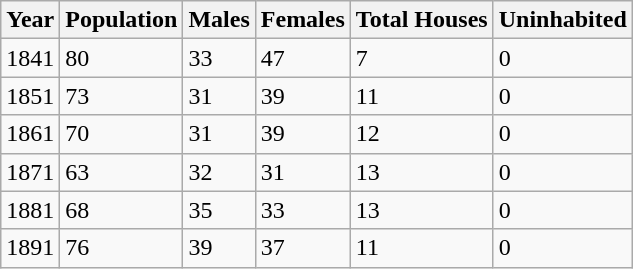<table class="wikitable">
<tr>
<th>Year</th>
<th>Population</th>
<th>Males</th>
<th>Females</th>
<th>Total Houses</th>
<th>Uninhabited</th>
</tr>
<tr>
<td>1841</td>
<td>80</td>
<td>33</td>
<td>47</td>
<td>7</td>
<td>0</td>
</tr>
<tr>
<td>1851</td>
<td>73</td>
<td>31</td>
<td>39</td>
<td>11</td>
<td>0</td>
</tr>
<tr>
<td>1861</td>
<td>70</td>
<td>31</td>
<td>39</td>
<td>12</td>
<td>0</td>
</tr>
<tr>
<td>1871</td>
<td>63</td>
<td>32</td>
<td>31</td>
<td>13</td>
<td>0</td>
</tr>
<tr>
<td>1881</td>
<td>68</td>
<td>35</td>
<td>33</td>
<td>13</td>
<td>0</td>
</tr>
<tr>
<td>1891</td>
<td>76</td>
<td>39</td>
<td>37</td>
<td>11</td>
<td>0</td>
</tr>
</table>
